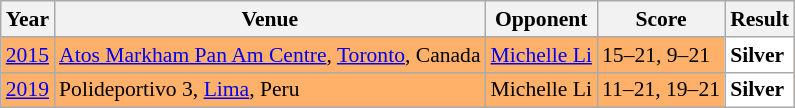<table class="sortable wikitable" style="font-size: 90%;">
<tr>
<th>Year</th>
<th>Venue</th>
<th>Opponent</th>
<th>Score</th>
<th>Result</th>
</tr>
<tr style="background:#FFB069">
<td align="center"><a href='#'>2015</a></td>
<td align="left"><a href='#'>Atos Markham Pan Am Centre</a>, <a href='#'>Toronto</a>, Canada</td>
<td align="left"> <a href='#'>Michelle Li</a></td>
<td align="left">15–21, 9–21</td>
<td style="text-align:left; background:white"> <strong>Silver</strong></td>
</tr>
<tr style="background:#FFB069">
<td align="center"><a href='#'>2019</a></td>
<td align="left">Polideportivo 3, <a href='#'>Lima</a>, Peru</td>
<td align="left"> Michelle Li</td>
<td align="left">11–21, 19–21</td>
<td style="text-align:left; background:white"> <strong>Silver</strong></td>
</tr>
</table>
